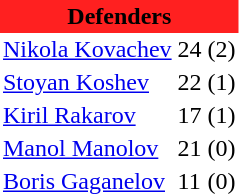<table class="toccolours" border="0" cellpadding="2" cellspacing="0" align="left" style="margin:0.5em;">
<tr>
<th colspan="4" align="center" bgcolor="#FF2020"><span>Defenders</span></th>
</tr>
<tr>
<td> <a href='#'>Nikola Kovachev</a></td>
<td>24</td>
<td>(2)</td>
</tr>
<tr>
<td> <a href='#'>Stoyan Koshev</a></td>
<td>22</td>
<td>(1)</td>
</tr>
<tr>
<td> <a href='#'>Kiril Rakarov</a></td>
<td>17</td>
<td>(1)</td>
</tr>
<tr>
<td> <a href='#'>Manol Manolov</a></td>
<td>21</td>
<td>(0)</td>
</tr>
<tr>
<td> <a href='#'>Boris Gaganelov</a></td>
<td>11</td>
<td>(0)</td>
</tr>
<tr>
</tr>
</table>
